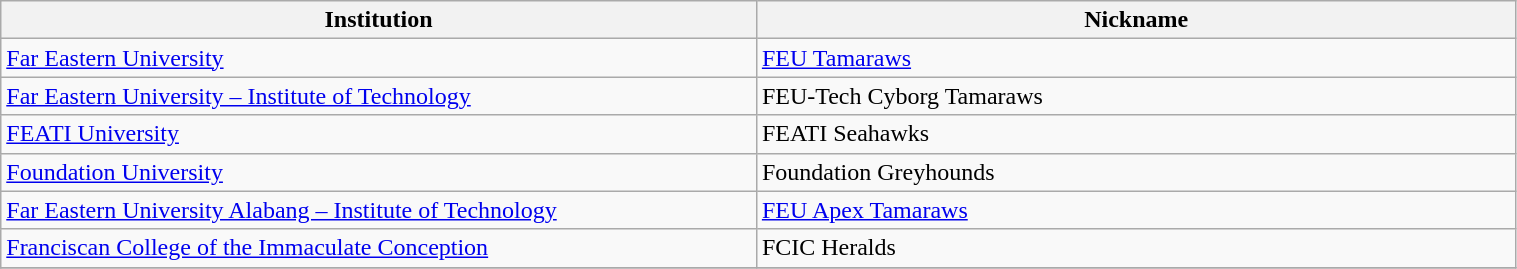<table class="wikitable" style="width: 80%">
<tr>
<th width=7%>Institution</th>
<th width=7%>Nickname</th>
</tr>
<tr>
<td><a href='#'>Far Eastern University</a></td>
<td><a href='#'>FEU Tamaraws</a></td>
</tr>
<tr>
<td><a href='#'>Far Eastern University – Institute of Technology </a></td>
<td>FEU-Tech Cyborg Tamaraws</td>
</tr>
<tr>
<td><a href='#'>FEATI University</a></td>
<td>FEATI Seahawks</td>
</tr>
<tr>
<td><a href='#'>Foundation University</a></td>
<td>Foundation Greyhounds</td>
</tr>
<tr>
<td><a href='#'>Far Eastern University Alabang – Institute of Technology </a></td>
<td><a href='#'>FEU Apex Tamaraws</a></td>
</tr>
<tr>
<td><a href='#'>Franciscan College of the Immaculate Conception</a></td>
<td>FCIC Heralds</td>
</tr>
<tr>
</tr>
</table>
